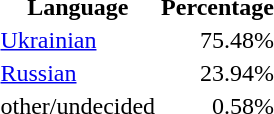<table class="standard">
<tr>
<th>Language</th>
<th>Percentage</th>
</tr>
<tr>
<td><a href='#'>Ukrainian</a></td>
<td align="right">75.48%</td>
</tr>
<tr>
<td><a href='#'>Russian</a></td>
<td align="right">23.94%</td>
</tr>
<tr>
<td>other/undecided</td>
<td align="right">0.58%</td>
</tr>
</table>
